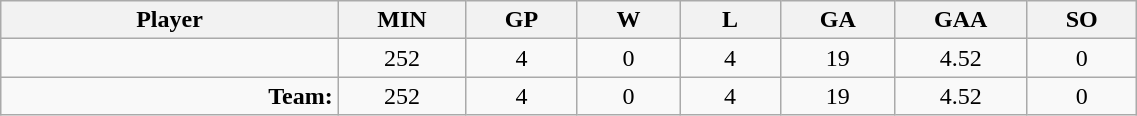<table class="wikitable sortable" width="60%">
<tr>
<th bgcolor="#DDDDFF" width="10%">Player</th>
<th width="3%" bgcolor="#DDDDFF" title="Minutes played">MIN</th>
<th width="3%" bgcolor="#DDDDFF" title="Games played in">GP</th>
<th width="3%" bgcolor="#DDDDFF" title="Wins">W</th>
<th width="3%" bgcolor="#DDDDFF"title="Losses">L</th>
<th width="3%" bgcolor="#DDDDFF" title="Goals against">GA</th>
<th width="3%" bgcolor="#DDDDFF" title="Goals against average">GAA</th>
<th width="3%" bgcolor="#DDDDFF" title="Shut-outs">SO</th>
</tr>
<tr align="center">
<td align="right"></td>
<td>252</td>
<td>4</td>
<td>0</td>
<td>4</td>
<td>19</td>
<td>4.52</td>
<td>0</td>
</tr>
<tr align="center">
<td align="right"><strong>Team:</strong></td>
<td>252</td>
<td>4</td>
<td>0</td>
<td>4</td>
<td>19</td>
<td>4.52</td>
<td>0</td>
</tr>
</table>
